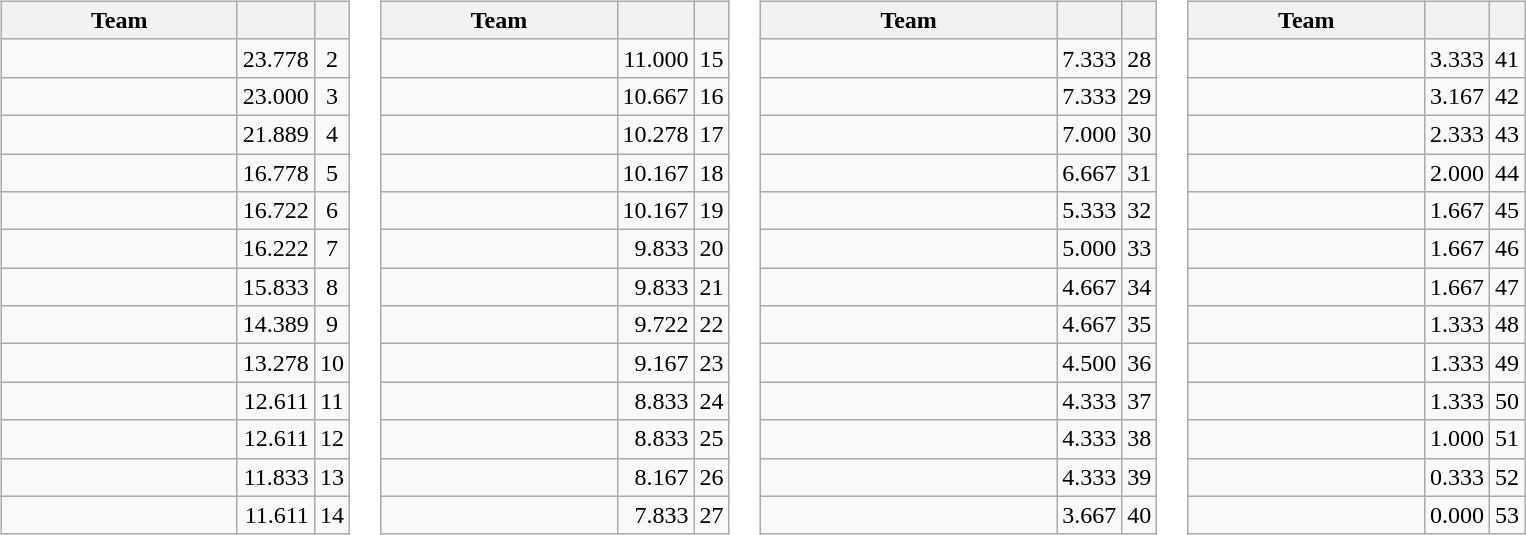<table>
<tr valign=top>
<td><br><table class="wikitable">
<tr>
<th width=150>Team</th>
<th></th>
<th></th>
</tr>
<tr>
<td><strong></strong></td>
<td align=right>23.778</td>
<td align=center>2</td>
</tr>
<tr>
<td><strong></strong></td>
<td align=right>23.000</td>
<td align=center>3</td>
</tr>
<tr>
<td><strong></strong></td>
<td align=right>21.889</td>
<td align=center>4</td>
</tr>
<tr>
<td></td>
<td align=right>16.778</td>
<td align=center>5</td>
</tr>
<tr>
<td></td>
<td align=right>16.722</td>
<td align=center>6</td>
</tr>
<tr>
<td></td>
<td align=right>16.222</td>
<td align=center>7</td>
</tr>
<tr>
<td></td>
<td align=right>15.833</td>
<td align=center>8</td>
</tr>
<tr>
<td></td>
<td align=right>14.389</td>
<td align=center>9</td>
</tr>
<tr>
<td></td>
<td align=right>13.278</td>
<td align=center>10</td>
</tr>
<tr>
<td></td>
<td align=right>12.611</td>
<td align=center>11</td>
</tr>
<tr>
<td></td>
<td align=right>12.611</td>
<td align=center>12</td>
</tr>
<tr>
<td><strong></strong></td>
<td align=right>11.833</td>
<td align=center>13</td>
</tr>
<tr>
<td></td>
<td align=right>11.611</td>
<td align=center>14</td>
</tr>
</table>
</td>
<td><br><table class="wikitable">
<tr>
<th width=150>Team</th>
<th></th>
<th></th>
</tr>
<tr>
<td></td>
<td align=right>11.000</td>
<td align=center>15</td>
</tr>
<tr>
<td></td>
<td align=right>10.667</td>
<td align=center>16</td>
</tr>
<tr>
<td></td>
<td align=right>10.278</td>
<td align=center>17</td>
</tr>
<tr>
<td><strong></strong></td>
<td align=right>10.167</td>
<td align=center>18</td>
</tr>
<tr>
<td></td>
<td align=right>10.167</td>
<td align=center>19</td>
</tr>
<tr>
<td></td>
<td align=right>9.833</td>
<td align=center>20</td>
</tr>
<tr>
<td><strong></strong></td>
<td align=right>9.833</td>
<td align=center>21</td>
</tr>
<tr>
<td></td>
<td align=right>9.722</td>
<td align=center>22</td>
</tr>
<tr>
<td></td>
<td align=right>9.167</td>
<td align=center>23</td>
</tr>
<tr>
<td><strong></strong></td>
<td align=right>8.833</td>
<td align=center>24</td>
</tr>
<tr>
<td></td>
<td align=right>8.833</td>
<td align=center>25</td>
</tr>
<tr>
<td></td>
<td align=right>8.167</td>
<td align=center>26</td>
</tr>
<tr>
<td></td>
<td align=right>7.833</td>
<td align=center>27</td>
</tr>
</table>
</td>
<td><br><table class="wikitable">
<tr>
<th width=190>Team</th>
<th></th>
<th></th>
</tr>
<tr>
<td></td>
<td align=right>7.333</td>
<td align=center>28</td>
</tr>
<tr>
<td></td>
<td align=right>7.333</td>
<td align=center>29</td>
</tr>
<tr>
<td></td>
<td align=right>7.000</td>
<td align=center>30</td>
</tr>
<tr>
<td></td>
<td align=right>6.667</td>
<td align=center>31</td>
</tr>
<tr>
<td></td>
<td align=right>5.333</td>
<td align=center>32</td>
</tr>
<tr>
<td></td>
<td align=right>5.000</td>
<td align=center>33</td>
</tr>
<tr>
<td></td>
<td align=right>4.667</td>
<td align=center>34</td>
</tr>
<tr>
<td></td>
<td align=right>4.667</td>
<td align=center>35</td>
</tr>
<tr>
<td></td>
<td align=right>4.500</td>
<td align=center>36</td>
</tr>
<tr>
<td></td>
<td align=right>4.333</td>
<td align=center>37</td>
</tr>
<tr>
<td></td>
<td align=right>4.333</td>
<td align=center>38</td>
</tr>
<tr>
<td></td>
<td align=right>4.333</td>
<td align=center>39</td>
</tr>
<tr>
<td></td>
<td align=right>3.667</td>
<td align=center>40</td>
</tr>
</table>
</td>
<td><br><table class="wikitable">
<tr>
<th width=150>Team</th>
<th></th>
<th></th>
</tr>
<tr>
<td></td>
<td align=right>3.333</td>
<td align=center>41</td>
</tr>
<tr>
<td></td>
<td align=right>3.167</td>
<td align=center>42</td>
</tr>
<tr>
<td></td>
<td align=right>2.333</td>
<td align=center>43</td>
</tr>
<tr>
<td></td>
<td align=right>2.000</td>
<td align=center>44</td>
</tr>
<tr>
<td></td>
<td align=right>1.667</td>
<td align=center>45</td>
</tr>
<tr>
<td></td>
<td align=right>1.667</td>
<td align=center>46</td>
</tr>
<tr>
<td></td>
<td align=right>1.667</td>
<td align=center>47</td>
</tr>
<tr>
<td></td>
<td align=right>1.333</td>
<td align=center>48</td>
</tr>
<tr>
<td></td>
<td align=right>1.333</td>
<td align=center>49</td>
</tr>
<tr>
<td></td>
<td align=right>1.333</td>
<td align=center>50</td>
</tr>
<tr>
<td></td>
<td align=right>1.000</td>
<td align=center>51</td>
</tr>
<tr>
<td></td>
<td align=right>0.333</td>
<td align=center>52</td>
</tr>
<tr>
<td></td>
<td align=right>0.000</td>
<td align=center>53</td>
</tr>
</table>
</td>
</tr>
</table>
